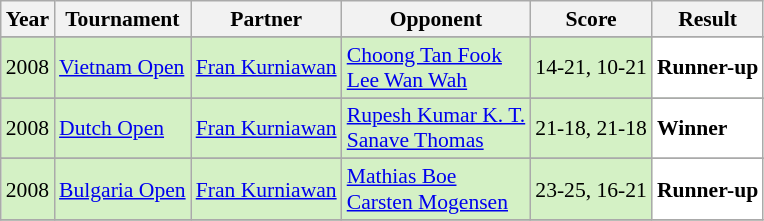<table class="sortable wikitable" style="font-size: 90%;">
<tr>
<th>Year</th>
<th>Tournament</th>
<th>Partner</th>
<th>Opponent</th>
<th>Score</th>
<th>Result</th>
</tr>
<tr>
</tr>
<tr style="background:#D4F1C5">
<td align="center">2008</td>
<td align="left"><a href='#'>Vietnam Open</a></td>
<td align="left"> <a href='#'>Fran Kurniawan</a></td>
<td align="left"> <a href='#'>Choong Tan Fook</a><br> <a href='#'>Lee Wan Wah</a></td>
<td align="left">14-21, 10-21</td>
<td style="text-align:left; background:white"> <strong>Runner-up</strong></td>
</tr>
<tr>
</tr>
<tr style="background:#D4F1C5">
<td align="center">2008</td>
<td align="left"><a href='#'>Dutch Open</a></td>
<td align="left"> <a href='#'>Fran Kurniawan</a></td>
<td align="left"> <a href='#'>Rupesh Kumar K. T.</a><br> <a href='#'>Sanave Thomas</a></td>
<td align="left">21-18, 21-18</td>
<td style="text-align:left; background:white"> <strong>Winner</strong></td>
</tr>
<tr>
</tr>
<tr style="background:#D4F1C5">
<td align="center">2008</td>
<td align="left"><a href='#'>Bulgaria Open</a></td>
<td align="left"> <a href='#'>Fran Kurniawan</a></td>
<td align="left"> <a href='#'>Mathias Boe</a><br> <a href='#'>Carsten Mogensen</a></td>
<td align="left">23-25, 16-21</td>
<td style="text-align:left; background:white"> <strong>Runner-up</strong></td>
</tr>
<tr>
</tr>
</table>
